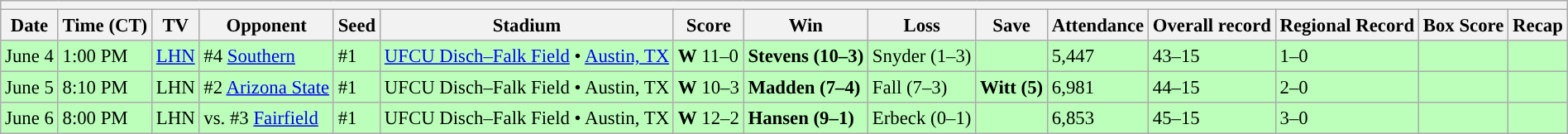<table class="wikitable collapsible collapsed" style="margin:auto; font-size:95%; width:100%">
<tr>
<th colspan=15 style="padding-left:4em;"></th>
</tr>
<tr>
<th>Date</th>
<th>Time (CT)</th>
<th>TV</th>
<th>Opponent</th>
<th>Seed</th>
<th>Stadium</th>
<th>Score</th>
<th>Win</th>
<th>Loss</th>
<th>Save</th>
<th>Attendance</th>
<th>Overall record</th>
<th>Regional Record</th>
<th>Box Score</th>
<th>Recap</th>
</tr>
<tr bgcolor= bbffbb>
<td>June 4</td>
<td>1:00 PM</td>
<td><a href='#'>LHN</a></td>
<td>#4 <a href='#'>Southern</a></td>
<td>#1</td>
<td><a href='#'>UFCU Disch–Falk Field</a> • <a href='#'>Austin, TX</a></td>
<td><strong>W</strong> 11–0</td>
<td><strong>Stevens (10–3)</strong></td>
<td>Snyder (1–3)</td>
<td></td>
<td>5,447</td>
<td>43–15</td>
<td>1–0</td>
<td></td>
<td></td>
</tr>
<tr bgcolor= Bbffbb>
<td>June 5</td>
<td>8:10 PM</td>
<td>LHN</td>
<td>#2 <a href='#'>Arizona State</a></td>
<td>#1</td>
<td>UFCU Disch–Falk Field • Austin, TX</td>
<td><strong>W</strong> 10–3</td>
<td><strong>Madden (7–4)</strong></td>
<td>Fall (7–3)</td>
<td><strong>Witt (5)</strong></td>
<td>6,981</td>
<td>44–15</td>
<td>2–0</td>
<td></td>
<td></td>
</tr>
<tr bgcolor= Bbffbb>
<td>June 6</td>
<td>8:00 PM</td>
<td>LHN</td>
<td>vs. #3 <a href='#'>Fairfield</a></td>
<td>#1</td>
<td>UFCU Disch–Falk Field • Austin, TX</td>
<td><strong>W</strong> 12–2</td>
<td><strong>Hansen (9–1)</strong></td>
<td>Erbeck (0–1)</td>
<td></td>
<td>6,853</td>
<td>45–15</td>
<td>3–0</td>
<td></td>
<td></td>
</tr>
</table>
